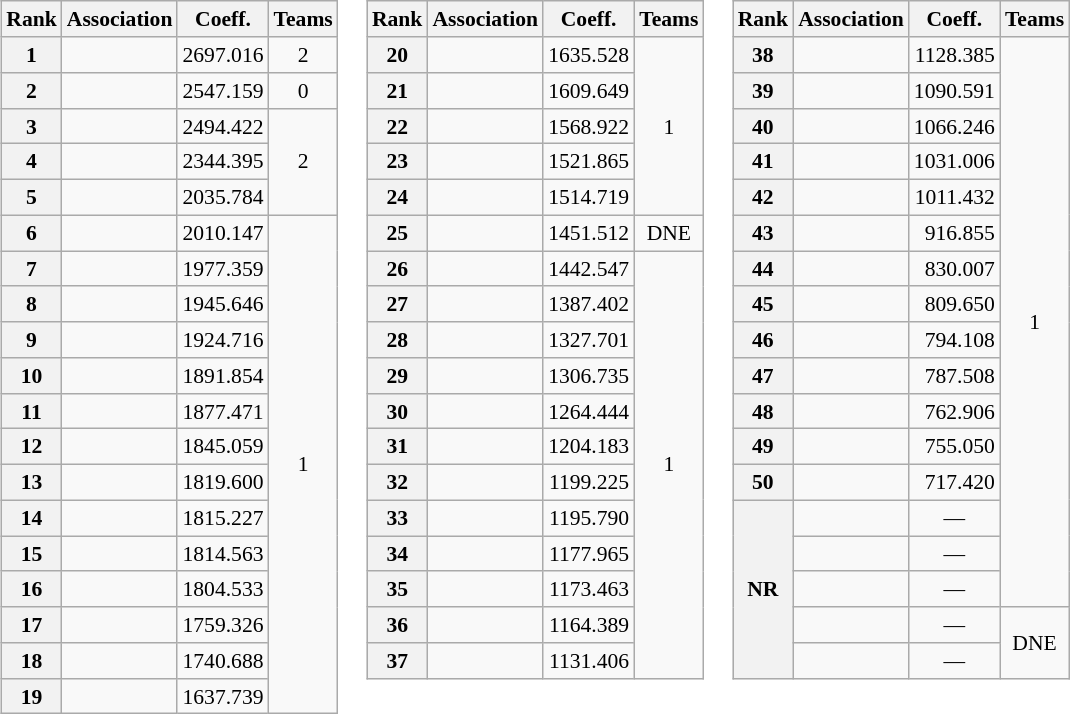<table>
<tr style="vertical-align: top; font-size: 90%;">
<td><br><table class="wikitable">
<tr>
<th>Rank</th>
<th>Association</th>
<th>Coeff.</th>
<th>Teams</th>
</tr>
<tr>
<th>1</th>
<td></td>
<td align=right>2697.016</td>
<td align=center>2</td>
</tr>
<tr>
<th>2</th>
<td></td>
<td align=right>2547.159</td>
<td align=center>0</td>
</tr>
<tr>
<th>3</th>
<td> </td>
<td align=right>2494.422</td>
<td align=center rowspan=3>2</td>
</tr>
<tr>
<th>4</th>
<td></td>
<td align=right>2344.395</td>
</tr>
<tr>
<th>5</th>
<td></td>
<td align=right>2035.784</td>
</tr>
<tr>
<th>6</th>
<td></td>
<td align=right>2010.147</td>
<td align=center rowspan=14>1</td>
</tr>
<tr>
<th>7</th>
<td></td>
<td align=right>1977.359</td>
</tr>
<tr>
<th>8</th>
<td></td>
<td align=right>1945.646</td>
</tr>
<tr>
<th>9</th>
<td></td>
<td align=right>1924.716</td>
</tr>
<tr>
<th>10</th>
<td></td>
<td align=right>1891.854</td>
</tr>
<tr>
<th>11</th>
<td></td>
<td align=right>1877.471</td>
</tr>
<tr>
<th>12</th>
<td></td>
<td align=right>1845.059</td>
</tr>
<tr>
<th>13</th>
<td></td>
<td align=right>1819.600</td>
</tr>
<tr>
<th>14</th>
<td></td>
<td align=right>1815.227</td>
</tr>
<tr>
<th>15</th>
<td></td>
<td align=right>1814.563</td>
</tr>
<tr>
<th>16</th>
<td></td>
<td align=right>1804.533</td>
</tr>
<tr>
<th>17</th>
<td></td>
<td align=right>1759.326</td>
</tr>
<tr>
<th>18</th>
<td></td>
<td align=right>1740.688</td>
</tr>
<tr>
<th>19</th>
<td></td>
<td align=right>1637.739</td>
</tr>
</table>
</td>
<td><br><table class="wikitable">
<tr>
<th>Rank</th>
<th>Association</th>
<th>Coeff.</th>
<th>Teams</th>
</tr>
<tr>
<th>20</th>
<td></td>
<td align=right>1635.528</td>
<td align=center rowspan=5>1</td>
</tr>
<tr>
<th>21</th>
<td></td>
<td align=right>1609.649</td>
</tr>
<tr>
<th>22</th>
<td></td>
<td align=right>1568.922</td>
</tr>
<tr>
<th>23</th>
<td></td>
<td align=right>1521.865</td>
</tr>
<tr>
<th>24</th>
<td></td>
<td align=right>1514.719</td>
</tr>
<tr>
<th>25</th>
<td></td>
<td align=right>1451.512</td>
<td align=center>DNE</td>
</tr>
<tr>
<th>26</th>
<td></td>
<td align=right>1442.547</td>
<td align=center rowspan=12>1</td>
</tr>
<tr>
<th>27</th>
<td></td>
<td align=right>1387.402</td>
</tr>
<tr>
<th>28</th>
<td></td>
<td align=right>1327.701</td>
</tr>
<tr>
<th>29</th>
<td></td>
<td align=right>1306.735</td>
</tr>
<tr>
<th>30</th>
<td></td>
<td align=right>1264.444</td>
</tr>
<tr>
<th>31</th>
<td></td>
<td align=right>1204.183</td>
</tr>
<tr>
<th>32</th>
<td></td>
<td align=right>1199.225</td>
</tr>
<tr>
<th>33</th>
<td></td>
<td align=right>1195.790</td>
</tr>
<tr>
<th>34</th>
<td></td>
<td align=right>1177.965</td>
</tr>
<tr>
<th>35</th>
<td></td>
<td align=right>1173.463</td>
</tr>
<tr>
<th>36</th>
<td></td>
<td align=right>1164.389</td>
</tr>
<tr>
<th>37</th>
<td></td>
<td align=right>1131.406</td>
</tr>
</table>
</td>
<td><br><table class="wikitable">
<tr>
<th>Rank</th>
<th>Association</th>
<th>Coeff.</th>
<th>Teams</th>
</tr>
<tr>
<th>38</th>
<td></td>
<td align=right>1128.385</td>
<td align=center rowspan=16>1</td>
</tr>
<tr>
<th>39</th>
<td></td>
<td align=right>1090.591</td>
</tr>
<tr>
<th>40</th>
<td></td>
<td align=right>1066.246</td>
</tr>
<tr>
<th>41</th>
<td></td>
<td align=right>1031.006</td>
</tr>
<tr>
<th>42</th>
<td></td>
<td align=right>1011.432</td>
</tr>
<tr>
<th>43</th>
<td></td>
<td align=right>916.855</td>
</tr>
<tr>
<th>44</th>
<td></td>
<td align=right>830.007</td>
</tr>
<tr>
<th>45</th>
<td></td>
<td align=right>809.650</td>
</tr>
<tr>
<th>46</th>
<td></td>
<td align=right>794.108</td>
</tr>
<tr>
<th>47</th>
<td></td>
<td align=right>787.508</td>
</tr>
<tr>
<th>48</th>
<td></td>
<td align=right>762.906</td>
</tr>
<tr>
<th>49</th>
<td></td>
<td align=right>755.050</td>
</tr>
<tr>
<th>50</th>
<td></td>
<td align=right>717.420</td>
</tr>
<tr>
<th rowspan=5>NR</th>
<td></td>
<td align=center>—</td>
</tr>
<tr>
<td></td>
<td align=center>—</td>
</tr>
<tr>
<td></td>
<td align=center>—</td>
</tr>
<tr>
<td></td>
<td align=center>—</td>
<td align=center rowspan=2>DNE</td>
</tr>
<tr>
<td></td>
<td align=center>—</td>
</tr>
</table>
</td>
</tr>
</table>
